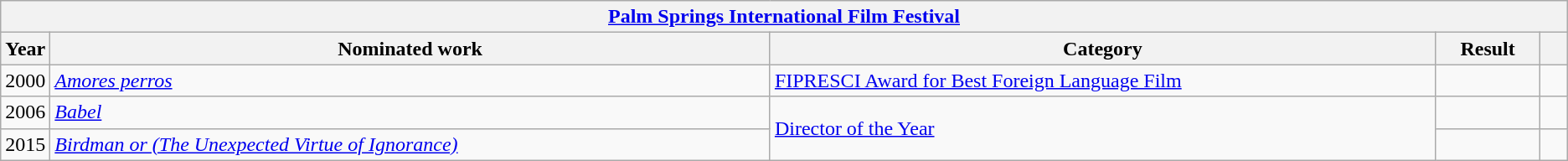<table class="wikitable">
<tr>
<th colspan="5" style="text-align:center;"><a href='#'>Palm Springs International Film Festival</a></th>
</tr>
<tr>
<th scope="col" style="width:1em;">Year</th>
<th scope="col" style="width:39em;">Nominated work</th>
<th scope="col" style="width:36em;">Category</th>
<th scope="col" style="width:5em;">Result</th>
<th scope="col" style="width:1em;"></th>
</tr>
<tr>
<td>2000</td>
<td><em><a href='#'>Amores perros</a></em></td>
<td><a href='#'>FIPRESCI Award for Best Foreign Language Film</a></td>
<td></td>
<td style="text-align:center;"></td>
</tr>
<tr>
<td>2006</td>
<td><em><a href='#'>Babel</a></em></td>
<td rowspan="2"><a href='#'>Director of the Year</a></td>
<td></td>
<td style="text-align:center;"></td>
</tr>
<tr>
<td>2015</td>
<td><em><a href='#'>Birdman or (The Unexpected Virtue of Ignorance)</a></em></td>
<td></td>
<td style="text-align:center;"></td>
</tr>
</table>
